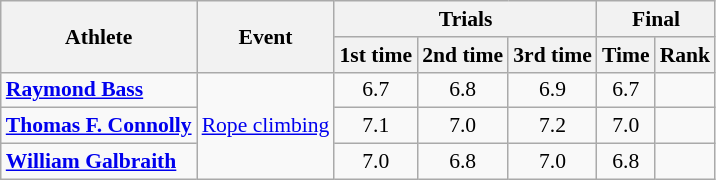<table class="wikitable" style="font-size:90%">
<tr>
<th rowspan=2>Athlete</th>
<th rowspan=2>Event</th>
<th colspan=3>Trials</th>
<th colspan=2>Final</th>
</tr>
<tr>
<th>1st time</th>
<th>2nd time</th>
<th>3rd time</th>
<th>Time</th>
<th>Rank</th>
</tr>
<tr align=center>
<td align=left><strong><a href='#'>Raymond Bass</a></strong></td>
<td align=left rowspan=3><a href='#'>Rope climbing</a></td>
<td>6.7</td>
<td>6.8</td>
<td>6.9</td>
<td>6.7</td>
<td></td>
</tr>
<tr align=center>
<td align=left><strong><a href='#'>Thomas F. Connolly</a></strong></td>
<td>7.1</td>
<td>7.0</td>
<td>7.2</td>
<td>7.0</td>
<td></td>
</tr>
<tr align=center>
<td align=left><strong><a href='#'>William Galbraith</a></strong></td>
<td>7.0</td>
<td>6.8</td>
<td>7.0</td>
<td>6.8</td>
<td></td>
</tr>
</table>
